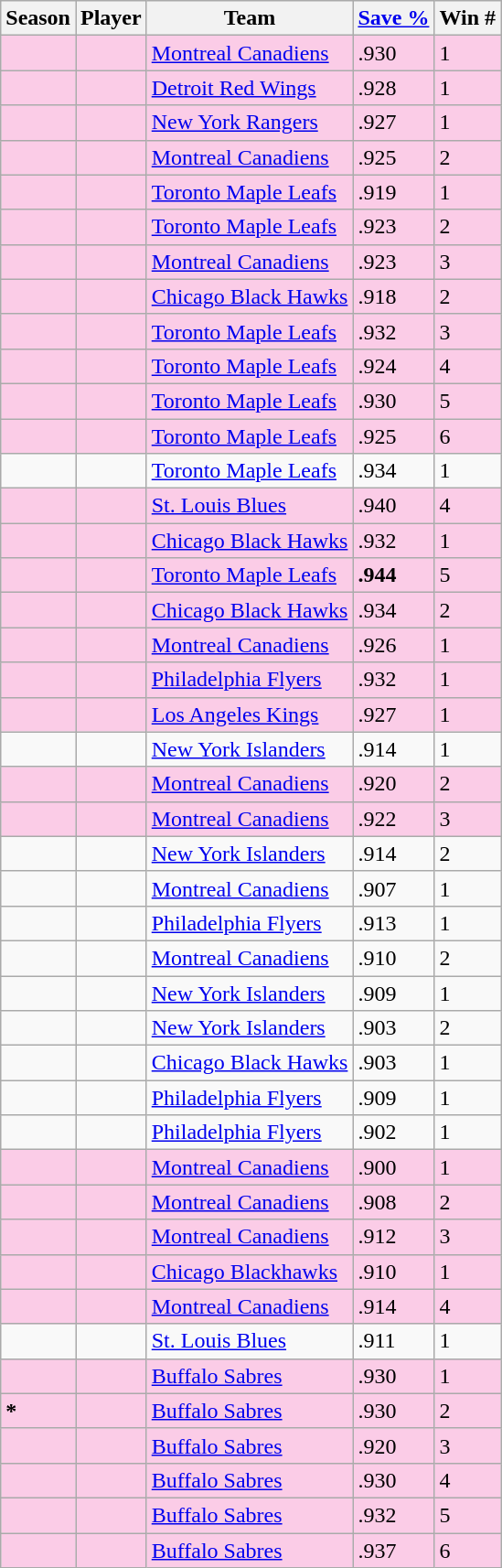<table class="wikitable sortable" style="margin: 1em 1em 1em 0; border: 1px #aaa solid; border-collapse: collapse">
<tr>
<th>Season</th>
<th>Player</th>
<th>Team</th>
<th><a href='#'>Save %</a></th>
<th>Win #</th>
</tr>
<tr bgcolor="#FBCCE7">
<td></td>
<td></td>
<td><a href='#'>Montreal Canadiens</a></td>
<td>.930</td>
<td>1</td>
</tr>
<tr bgcolor="#FBCCE7">
<td></td>
<td></td>
<td><a href='#'>Detroit Red Wings</a></td>
<td>.928</td>
<td>1</td>
</tr>
<tr bgcolor="#FBCCE7">
<td></td>
<td></td>
<td><a href='#'>New York Rangers</a></td>
<td>.927</td>
<td>1</td>
</tr>
<tr bgcolor="#FBCCE7">
<td></td>
<td></td>
<td><a href='#'>Montreal Canadiens</a></td>
<td>.925</td>
<td>2</td>
</tr>
<tr bgcolor="#FBCCE7">
<td></td>
<td></td>
<td><a href='#'>Toronto Maple Leafs</a></td>
<td>.919</td>
<td>1</td>
</tr>
<tr bgcolor="#FBCCE7">
<td></td>
<td></td>
<td><a href='#'>Toronto Maple Leafs</a></td>
<td>.923</td>
<td>2</td>
</tr>
<tr bgcolor="#FBCCE7">
<td></td>
<td></td>
<td><a href='#'>Montreal Canadiens</a></td>
<td>.923</td>
<td>3</td>
</tr>
<tr bgcolor="#FBCCE7">
<td></td>
<td></td>
<td><a href='#'>Chicago Black Hawks</a></td>
<td>.918</td>
<td>2</td>
</tr>
<tr bgcolor="#FBCCE7">
<td></td>
<td></td>
<td><a href='#'>Toronto Maple Leafs</a></td>
<td>.932</td>
<td>3</td>
</tr>
<tr bgcolor="#FBCCE7">
<td></td>
<td></td>
<td><a href='#'>Toronto Maple Leafs</a></td>
<td>.924</td>
<td>4</td>
</tr>
<tr bgcolor="#FBCCE7">
<td></td>
<td></td>
<td><a href='#'>Toronto Maple Leafs</a></td>
<td>.930</td>
<td>5</td>
</tr>
<tr bgcolor="#FBCCE7">
<td></td>
<td></td>
<td><a href='#'>Toronto Maple Leafs</a></td>
<td>.925</td>
<td>6</td>
</tr>
<tr>
<td></td>
<td></td>
<td><a href='#'>Toronto Maple Leafs</a></td>
<td>.934</td>
<td>1</td>
</tr>
<tr bgcolor="#FBCCE7">
<td></td>
<td></td>
<td><a href='#'>St. Louis Blues</a></td>
<td>.940</td>
<td>4</td>
</tr>
<tr bgcolor="#FBCCE7">
<td></td>
<td></td>
<td><a href='#'>Chicago Black Hawks</a></td>
<td>.932</td>
<td>1</td>
</tr>
<tr bgcolor="#FBCCE7">
<td></td>
<td><strong></strong></td>
<td><a href='#'>Toronto Maple Leafs</a></td>
<td><strong>.944</strong></td>
<td>5</td>
</tr>
<tr bgcolor="#FBCCE7">
<td></td>
<td></td>
<td><a href='#'>Chicago Black Hawks</a></td>
<td>.934</td>
<td>2</td>
</tr>
<tr bgcolor="#FBCCE7">
<td></td>
<td></td>
<td><a href='#'>Montreal Canadiens</a></td>
<td>.926</td>
<td>1</td>
</tr>
<tr bgcolor="#FBCCE7">
<td></td>
<td></td>
<td><a href='#'>Philadelphia Flyers</a></td>
<td>.932</td>
<td>1</td>
</tr>
<tr bgcolor="#FBCCE7">
<td></td>
<td></td>
<td><a href='#'>Los Angeles Kings</a></td>
<td>.927</td>
<td>1</td>
</tr>
<tr>
<td></td>
<td></td>
<td><a href='#'>New York Islanders</a></td>
<td>.914</td>
<td>1</td>
</tr>
<tr bgcolor="#FBCCE7">
<td></td>
<td></td>
<td><a href='#'>Montreal Canadiens</a></td>
<td>.920</td>
<td>2</td>
</tr>
<tr bgcolor="#FBCCE7">
<td></td>
<td></td>
<td><a href='#'>Montreal Canadiens</a></td>
<td>.922</td>
<td>3</td>
</tr>
<tr>
<td></td>
<td></td>
<td><a href='#'>New York Islanders</a></td>
<td>.914</td>
<td>2</td>
</tr>
<tr>
<td></td>
<td></td>
<td><a href='#'>Montreal Canadiens</a></td>
<td>.907</td>
<td>1</td>
</tr>
<tr>
<td></td>
<td></td>
<td><a href='#'>Philadelphia Flyers</a></td>
<td>.913</td>
<td>1</td>
</tr>
<tr>
<td></td>
<td></td>
<td><a href='#'>Montreal Canadiens</a></td>
<td>.910</td>
<td>2</td>
</tr>
<tr>
<td></td>
<td></td>
<td><a href='#'>New York Islanders</a></td>
<td>.909</td>
<td>1</td>
</tr>
<tr>
<td></td>
<td></td>
<td><a href='#'>New York Islanders</a></td>
<td>.903</td>
<td>2</td>
</tr>
<tr>
<td></td>
<td></td>
<td><a href='#'>Chicago Black Hawks</a></td>
<td>.903</td>
<td>1</td>
</tr>
<tr>
<td></td>
<td></td>
<td><a href='#'>Philadelphia Flyers</a></td>
<td>.909</td>
<td>1</td>
</tr>
<tr>
<td></td>
<td></td>
<td><a href='#'>Philadelphia Flyers</a></td>
<td>.902</td>
<td>1</td>
</tr>
<tr bgcolor="#FBCCE7">
<td></td>
<td></td>
<td><a href='#'>Montreal Canadiens</a></td>
<td>.900</td>
<td>1</td>
</tr>
<tr bgcolor="#FBCCE7">
<td></td>
<td></td>
<td><a href='#'>Montreal Canadiens</a></td>
<td>.908</td>
<td>2</td>
</tr>
<tr bgcolor="#FBCCE7">
<td></td>
<td></td>
<td><a href='#'>Montreal Canadiens</a></td>
<td>.912</td>
<td>3</td>
</tr>
<tr bgcolor="#FBCCE7">
<td></td>
<td></td>
<td><a href='#'>Chicago Blackhawks</a></td>
<td>.910</td>
<td>1</td>
</tr>
<tr bgcolor="#FBCCE7">
<td></td>
<td></td>
<td><a href='#'>Montreal Canadiens</a></td>
<td>.914</td>
<td>4</td>
</tr>
<tr>
<td></td>
<td></td>
<td><a href='#'>St. Louis Blues</a></td>
<td>.911</td>
<td>1</td>
</tr>
<tr bgcolor="#FBCCE7">
<td></td>
<td></td>
<td><a href='#'>Buffalo Sabres</a></td>
<td>.930</td>
<td>1</td>
</tr>
<tr bgcolor="#FBCCE7">
<td><strong>*</strong></td>
<td></td>
<td><a href='#'>Buffalo Sabres</a></td>
<td>.930</td>
<td>2</td>
</tr>
<tr bgcolor="#FBCCE7">
<td></td>
<td></td>
<td><a href='#'>Buffalo Sabres</a></td>
<td>.920</td>
<td>3</td>
</tr>
<tr bgcolor="#FBCCE7">
<td></td>
<td></td>
<td><a href='#'>Buffalo Sabres</a></td>
<td>.930</td>
<td>4</td>
</tr>
<tr bgcolor="#FBCCE7">
<td></td>
<td></td>
<td><a href='#'>Buffalo Sabres</a></td>
<td>.932</td>
<td>5</td>
</tr>
<tr bgcolor="#FBCCE7">
<td></td>
<td></td>
<td><a href='#'>Buffalo Sabres</a></td>
<td>.937</td>
<td>6</td>
</tr>
</table>
